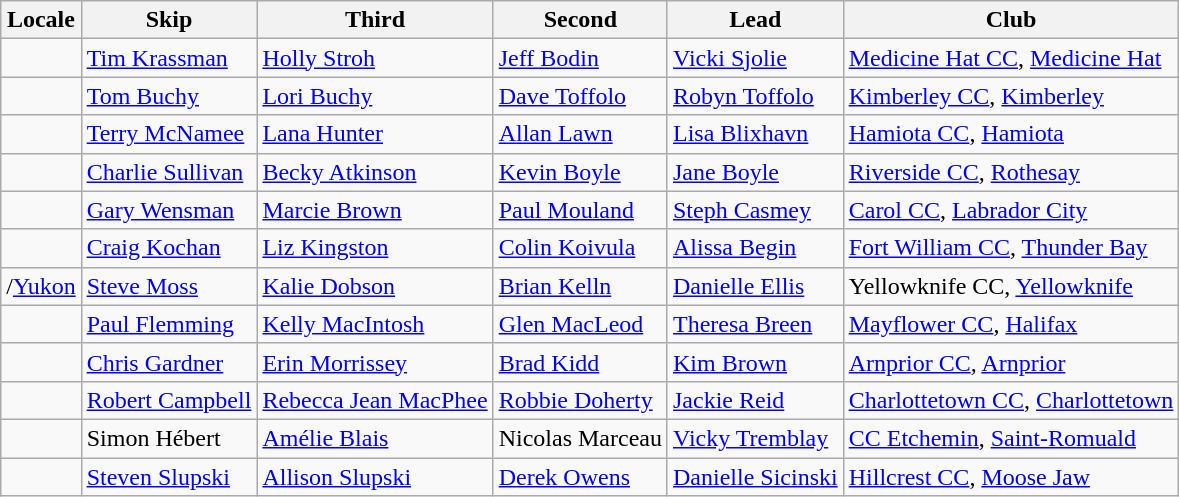<table class="wikitable">
<tr>
<th>Locale</th>
<th>Skip</th>
<th>Third</th>
<th>Second</th>
<th>Lead</th>
<th>Club</th>
</tr>
<tr>
<td></td>
<td><a href='#'>Tim Krassman</a></td>
<td><a href='#'>Holly Stroh</a></td>
<td><a href='#'>Jeff Bodin</a></td>
<td><a href='#'>Vicki Sjolie</a></td>
<td><a href='#'>Medicine Hat CC</a>, <a href='#'>Medicine Hat</a></td>
</tr>
<tr>
<td></td>
<td><a href='#'>Tom Buchy</a></td>
<td><a href='#'>Lori Buchy</a></td>
<td><a href='#'>Dave Toffolo</a></td>
<td><a href='#'>Robyn Toffolo</a></td>
<td><a href='#'>Kimberley CC</a>, <a href='#'>Kimberley</a></td>
</tr>
<tr>
<td></td>
<td><a href='#'>Terry McNamee</a></td>
<td><a href='#'>Lana Hunter</a></td>
<td><a href='#'>Allan Lawn</a></td>
<td><a href='#'>Lisa Blixhavn</a></td>
<td><a href='#'>Hamiota CC</a>, <a href='#'>Hamiota</a></td>
</tr>
<tr>
<td></td>
<td><a href='#'>Charlie Sullivan</a></td>
<td><a href='#'>Becky Atkinson</a></td>
<td><a href='#'>Kevin Boyle</a></td>
<td><a href='#'>Jane Boyle</a></td>
<td><a href='#'>Riverside CC</a>, <a href='#'>Rothesay</a></td>
</tr>
<tr>
<td></td>
<td><a href='#'>Gary Wensman</a></td>
<td><a href='#'>Marcie Brown</a></td>
<td><a href='#'>Paul Mouland</a></td>
<td><a href='#'>Steph Casmey</a></td>
<td><a href='#'>Carol CC</a>, <a href='#'>Labrador City</a></td>
</tr>
<tr>
<td></td>
<td><a href='#'>Craig Kochan</a></td>
<td><a href='#'>Liz Kingston</a></td>
<td><a href='#'>Colin Koivula</a></td>
<td><a href='#'>Alissa Begin</a></td>
<td><a href='#'>Fort William CC</a>, <a href='#'>Thunder Bay</a></td>
</tr>
<tr>
<td>/<a href='#'>Yukon</a></td>
<td><a href='#'>Steve Moss</a></td>
<td><a href='#'>Kalie Dobson</a></td>
<td><a href='#'>Brian Kelln</a></td>
<td><a href='#'>Danielle Ellis</a></td>
<td>Yellowknife CC, <a href='#'>Yellowknife</a></td>
</tr>
<tr>
<td></td>
<td><a href='#'>Paul Flemming</a></td>
<td><a href='#'>Kelly MacIntosh</a></td>
<td><a href='#'>Glen MacLeod</a></td>
<td><a href='#'>Theresa Breen</a></td>
<td><a href='#'>Mayflower CC</a>, <a href='#'>Halifax</a></td>
</tr>
<tr>
<td></td>
<td><a href='#'>Chris Gardner</a></td>
<td><a href='#'>Erin Morrissey</a></td>
<td><a href='#'>Brad Kidd</a></td>
<td><a href='#'>Kim Brown</a></td>
<td><a href='#'>Arnprior CC</a>, <a href='#'>Arnprior</a></td>
</tr>
<tr>
<td></td>
<td><a href='#'>Robert Campbell</a></td>
<td><a href='#'>Rebecca Jean MacPhee</a></td>
<td><a href='#'>Robbie Doherty</a></td>
<td><a href='#'>Jackie Reid</a></td>
<td><a href='#'>Charlottetown CC</a>, <a href='#'>Charlottetown</a></td>
</tr>
<tr>
<td></td>
<td>Simon Hébert</td>
<td><a href='#'>Amélie Blais</a></td>
<td>Nicolas Marceau</td>
<td><a href='#'>Vicky Tremblay</a></td>
<td><a href='#'>CC Etchemin</a>, <a href='#'>Saint-Romuald</a></td>
</tr>
<tr>
<td></td>
<td><a href='#'>Steven Slupski</a></td>
<td><a href='#'>Allison Slupski</a></td>
<td><a href='#'>Derek Owens</a></td>
<td><a href='#'>Danielle Sicinski</a></td>
<td><a href='#'>Hillcrest CC</a>, <a href='#'>Moose Jaw</a></td>
</tr>
</table>
